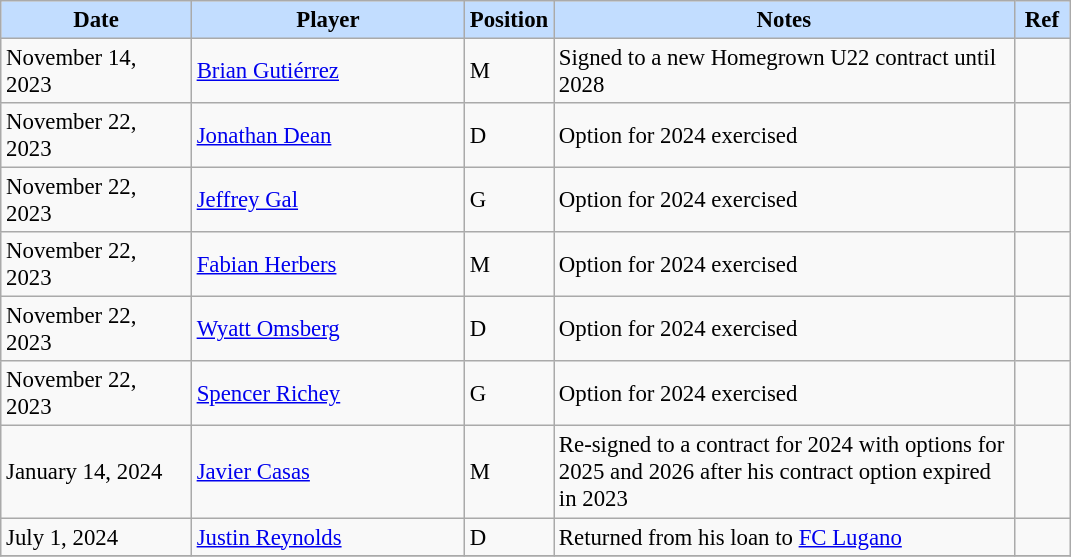<table class="wikitable" style="text-align:left; font-size:95%;">
<tr>
<th style="background:#c2ddff; width:120px;">Date</th>
<th style="background:#c2ddff; width:175px;">Player</th>
<th style="background:#c2ddff; width:50px;">Position</th>
<th style="background:#c2ddff; width:300px;">Notes</th>
<th style="background:#c2ddff; width:30px;">Ref</th>
</tr>
<tr>
<td>November 14, 2023</td>
<td> <a href='#'>Brian Gutiérrez</a></td>
<td>M</td>
<td>Signed to a new Homegrown U22 contract until 2028</td>
<td></td>
</tr>
<tr>
<td>November 22, 2023</td>
<td> <a href='#'>Jonathan Dean</a></td>
<td>D</td>
<td>Option for 2024 exercised</td>
<td></td>
</tr>
<tr>
<td>November 22, 2023</td>
<td> <a href='#'>Jeffrey Gal</a></td>
<td>G</td>
<td>Option for 2024 exercised</td>
<td></td>
</tr>
<tr>
<td>November 22, 2023</td>
<td> <a href='#'>Fabian Herbers</a></td>
<td>M</td>
<td>Option for 2024 exercised</td>
<td></td>
</tr>
<tr>
<td>November 22, 2023</td>
<td> <a href='#'>Wyatt Omsberg</a></td>
<td>D</td>
<td>Option for 2024 exercised</td>
<td></td>
</tr>
<tr>
<td>November 22, 2023</td>
<td> <a href='#'>Spencer Richey</a></td>
<td>G</td>
<td>Option for 2024 exercised</td>
<td></td>
</tr>
<tr>
<td>January 14, 2024</td>
<td> <a href='#'>Javier Casas</a></td>
<td>M</td>
<td>Re-signed to a contract for 2024 with options for 2025 and 2026 after his contract option expired in 2023</td>
<td></td>
</tr>
<tr>
<td>July 1, 2024</td>
<td> <a href='#'>Justin Reynolds</a></td>
<td>D</td>
<td>Returned from his loan to <a href='#'>FC Lugano</a></td>
<td></td>
</tr>
<tr>
</tr>
</table>
